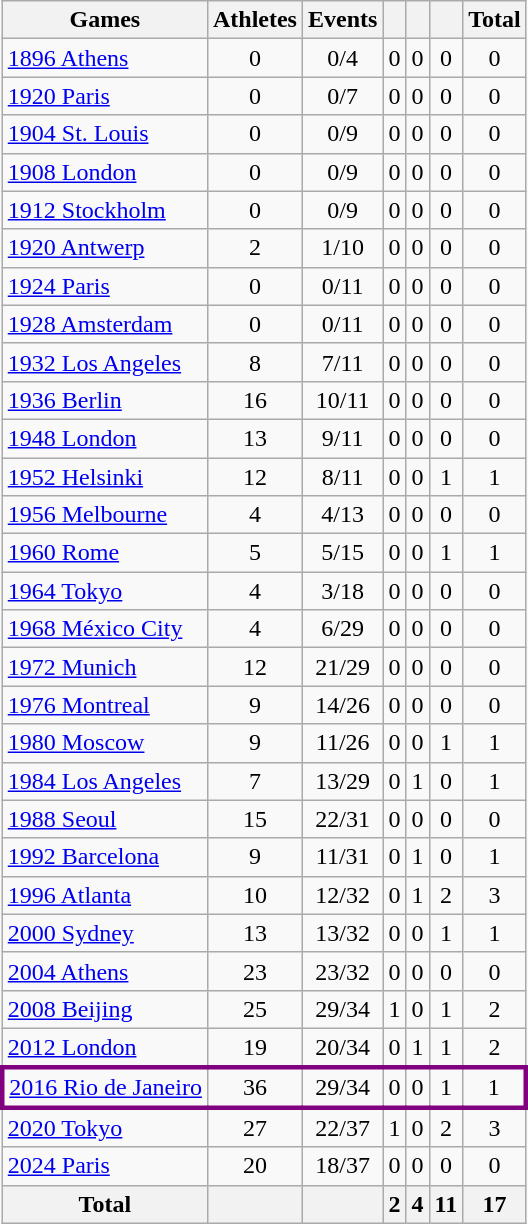<table class="wikitable sortable" style="text-align:center">
<tr>
<th>Games</th>
<th>Athletes</th>
<th>Events</th>
<th width:3em; font-weight:bold;"></th>
<th width:3em; font-weight:bold;"></th>
<th width:3em; font-weight:bold;"></th>
<th style="width:3; font-weight:bold;">Total</th>
</tr>
<tr>
<td align=left> <a href='#'>1896 Athens</a></td>
<td>0</td>
<td>0/4</td>
<td>0</td>
<td>0</td>
<td>0</td>
<td>0</td>
</tr>
<tr>
<td align=left> <a href='#'>1920 Paris</a></td>
<td>0</td>
<td>0/7</td>
<td>0</td>
<td>0</td>
<td>0</td>
<td>0</td>
</tr>
<tr>
<td align=left> <a href='#'>1904 St. Louis</a></td>
<td>0</td>
<td>0/9</td>
<td>0</td>
<td>0</td>
<td>0</td>
<td>0</td>
</tr>
<tr>
<td align=left> <a href='#'>1908 London</a></td>
<td>0</td>
<td>0/9</td>
<td>0</td>
<td>0</td>
<td>0</td>
<td>0</td>
</tr>
<tr>
<td align=left> <a href='#'>1912 Stockholm</a></td>
<td>0</td>
<td>0/9</td>
<td>0</td>
<td>0</td>
<td>0</td>
<td>0</td>
</tr>
<tr>
<td align=left> <a href='#'>1920 Antwerp</a></td>
<td>2</td>
<td>1/10</td>
<td>0</td>
<td>0</td>
<td>0</td>
<td>0</td>
</tr>
<tr>
<td align=left> <a href='#'>1924 Paris</a></td>
<td>0</td>
<td>0/11</td>
<td>0</td>
<td>0</td>
<td>0</td>
<td>0</td>
</tr>
<tr>
<td align=left> <a href='#'>1928 Amsterdam</a></td>
<td>0</td>
<td>0/11</td>
<td>0</td>
<td>0</td>
<td>0</td>
<td>0</td>
</tr>
<tr>
<td align=left> <a href='#'>1932 Los Angeles</a></td>
<td>8</td>
<td>7/11</td>
<td>0</td>
<td>0</td>
<td>0</td>
<td>0</td>
</tr>
<tr>
<td align=left> <a href='#'>1936 Berlin</a></td>
<td>16</td>
<td>10/11</td>
<td>0</td>
<td>0</td>
<td>0</td>
<td>0</td>
</tr>
<tr>
<td align=left> <a href='#'>1948 London</a></td>
<td>13</td>
<td>9/11</td>
<td>0</td>
<td>0</td>
<td>0</td>
<td>0</td>
</tr>
<tr>
<td align=left> <a href='#'>1952 Helsinki</a></td>
<td>12</td>
<td>8/11</td>
<td>0</td>
<td>0</td>
<td>1</td>
<td>1</td>
</tr>
<tr>
<td align=left> <a href='#'>1956 Melbourne</a></td>
<td>4</td>
<td>4/13</td>
<td>0</td>
<td>0</td>
<td>0</td>
<td>0</td>
</tr>
<tr>
<td align=left> <a href='#'>1960 Rome</a></td>
<td>5</td>
<td>5/15</td>
<td>0</td>
<td>0</td>
<td>1</td>
<td>1</td>
</tr>
<tr>
<td align=left> <a href='#'>1964 Tokyo</a></td>
<td>4</td>
<td>3/18</td>
<td>0</td>
<td>0</td>
<td>0</td>
<td>0</td>
</tr>
<tr>
<td align=left> <a href='#'>1968 México City</a></td>
<td>4</td>
<td>6/29</td>
<td>0</td>
<td>0</td>
<td>0</td>
<td>0</td>
</tr>
<tr>
<td align=left> <a href='#'>1972 Munich</a></td>
<td>12</td>
<td>21/29</td>
<td>0</td>
<td>0</td>
<td>0</td>
<td>0</td>
</tr>
<tr>
<td align=left> <a href='#'>1976 Montreal</a></td>
<td>9</td>
<td>14/26</td>
<td>0</td>
<td>0</td>
<td>0</td>
<td>0</td>
</tr>
<tr>
<td align=left> <a href='#'>1980 Moscow</a></td>
<td>9</td>
<td>11/26</td>
<td>0</td>
<td>0</td>
<td>1</td>
<td>1</td>
</tr>
<tr>
<td align=left> <a href='#'>1984 Los Angeles</a></td>
<td>7</td>
<td>13/29</td>
<td>0</td>
<td>1</td>
<td>0</td>
<td>1</td>
</tr>
<tr>
<td align=left> <a href='#'>1988 Seoul</a></td>
<td>15</td>
<td>22/31</td>
<td>0</td>
<td>0</td>
<td>0</td>
<td>0</td>
</tr>
<tr>
<td align=left> <a href='#'>1992 Barcelona</a></td>
<td>9</td>
<td>11/31</td>
<td>0</td>
<td>1</td>
<td>0</td>
<td>1</td>
</tr>
<tr>
<td align=left> <a href='#'>1996 Atlanta</a></td>
<td>10</td>
<td>12/32</td>
<td>0</td>
<td>1</td>
<td>2</td>
<td>3</td>
</tr>
<tr>
<td align=left> <a href='#'>2000 Sydney</a></td>
<td>13</td>
<td>13/32</td>
<td>0</td>
<td>0</td>
<td>1</td>
<td>1</td>
</tr>
<tr>
<td align=left> <a href='#'>2004 Athens</a></td>
<td>23</td>
<td>23/32</td>
<td>0</td>
<td>0</td>
<td>0</td>
<td>0</td>
</tr>
<tr>
<td align=left> <a href='#'>2008 Beijing</a></td>
<td>25</td>
<td>29/34</td>
<td>1</td>
<td>0</td>
<td>1</td>
<td>2</td>
</tr>
<tr>
<td align=left> <a href='#'>2012 London</a></td>
<td>19</td>
<td>20/34</td>
<td>0</td>
<td>1</td>
<td>1</td>
<td>2</td>
</tr>
<tr>
</tr>
<tr align=center style="border: 3px solid purple">
<td align=left> <a href='#'>2016 Rio de Janeiro</a></td>
<td>36</td>
<td>29/34</td>
<td>0</td>
<td>0</td>
<td>1</td>
<td>1</td>
</tr>
<tr>
<td align=left> <a href='#'>2020 Tokyo</a></td>
<td>27</td>
<td>22/37</td>
<td>1</td>
<td>0</td>
<td>2</td>
<td>3</td>
</tr>
<tr>
<td align=left> <a href='#'>2024 Paris</a></td>
<td>20</td>
<td>18/37</td>
<td>0</td>
<td>0</td>
<td>0</td>
<td>0</td>
</tr>
<tr>
<th>Total</th>
<th></th>
<th></th>
<th>2</th>
<th>4</th>
<th>11</th>
<th>17</th>
</tr>
</table>
